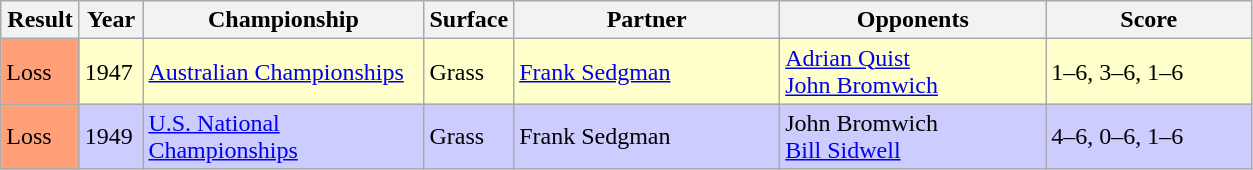<table class="sortable wikitable">
<tr>
<th style="width:45px">Result</th>
<th style="width:35px">Year</th>
<th style="width:180px">Championship</th>
<th style="width:50px">Surface</th>
<th style="width:170px">Partner</th>
<th style="width:170px">Opponents</th>
<th style="width:130px" class="unsortable">Score</th>
</tr>
<tr style="background:#ffc;">
<td style="background:#ffa07a;">Loss</td>
<td>1947</td>
<td><a href='#'>Australian Championships</a></td>
<td>Grass</td>
<td> <a href='#'>Frank Sedgman</a></td>
<td> <a href='#'>Adrian Quist</a><br>  <a href='#'>John Bromwich</a></td>
<td>1–6, 3–6, 1–6</td>
</tr>
<tr style="background:#ccf;">
<td style="background:#ffa07a;">Loss</td>
<td>1949</td>
<td><a href='#'>U.S. National Championships</a></td>
<td>Grass</td>
<td> Frank Sedgman</td>
<td> John Bromwich<br>  <a href='#'>Bill Sidwell</a></td>
<td>4–6, 0–6, 1–6</td>
</tr>
</table>
